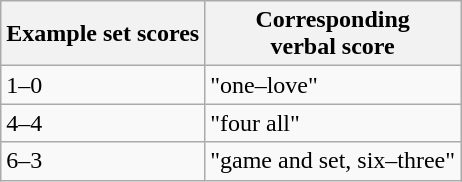<table class="wikitable">
<tr>
<th>Example set scores</th>
<th>Corresponding<br>verbal score</th>
</tr>
<tr>
<td>1–0</td>
<td>"one–love"</td>
</tr>
<tr>
<td>4–4</td>
<td>"four all"</td>
</tr>
<tr>
<td>6–3</td>
<td>"game and set, six–three"</td>
</tr>
</table>
